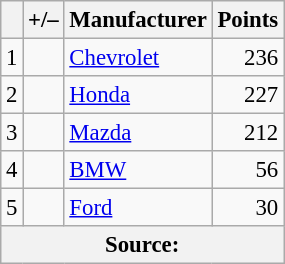<table class="wikitable" style="font-size: 95%;">
<tr>
<th scope="col"></th>
<th scope="col">+/–</th>
<th scope="col">Manufacturer</th>
<th scope="col">Points</th>
</tr>
<tr>
<td align=center>1</td>
<td align="left"></td>
<td> <a href='#'>Chevrolet</a></td>
<td align=right>236</td>
</tr>
<tr>
<td align=center>2</td>
<td align="left"></td>
<td> <a href='#'>Honda</a></td>
<td align=right>227</td>
</tr>
<tr>
<td align=center>3</td>
<td align="left"></td>
<td> <a href='#'>Mazda</a></td>
<td align=right>212</td>
</tr>
<tr>
<td align=center>4</td>
<td align="left"></td>
<td> <a href='#'>BMW</a></td>
<td align=right>56</td>
</tr>
<tr>
<td align=center>5</td>
<td align="left"></td>
<td> <a href='#'>Ford</a></td>
<td align=right>30</td>
</tr>
<tr>
<th colspan=5>Source:</th>
</tr>
</table>
